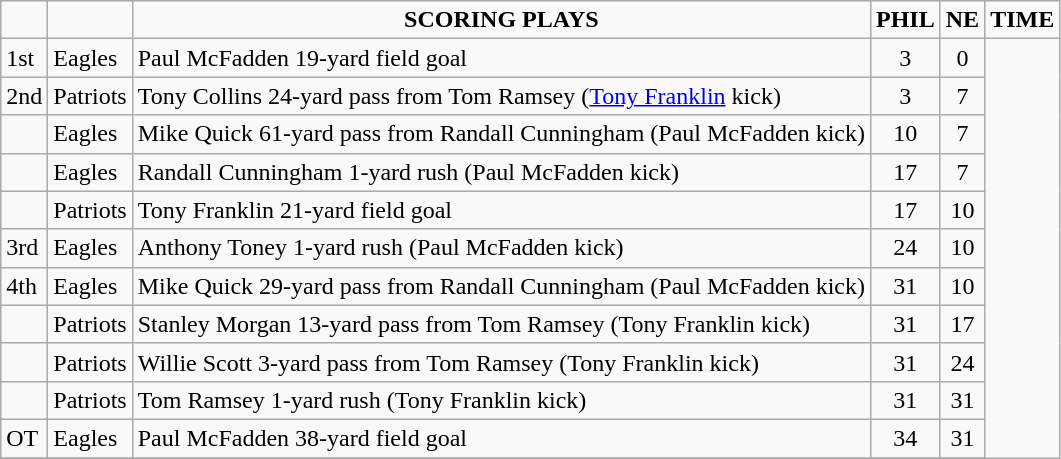<table class="wikitable">
<tr align="center">
<td></td>
<td></td>
<td><strong>SCORING PLAYS</strong></td>
<td><strong>PHIL</strong></td>
<td><strong>NE</strong></td>
<td><strong>TIME</strong></td>
</tr>
<tr align="left">
<td>1st</td>
<td>Eagles</td>
<td>Paul McFadden 19-yard field goal</td>
<td - align="center">3</td>
<td - align="center">0</td>
</tr>
<tr align="left">
<td>2nd</td>
<td>Patriots</td>
<td>Tony Collins 24-yard pass from Tom Ramsey (<a href='#'>Tony Franklin</a> kick)</td>
<td - align="center">3</td>
<td - align="center">7</td>
</tr>
<tr align="left">
<td></td>
<td>Eagles</td>
<td>Mike Quick 61-yard pass from Randall Cunningham (Paul McFadden kick)</td>
<td - align="center">10</td>
<td - align="center">7</td>
</tr>
<tr align="left">
<td></td>
<td>Eagles</td>
<td>Randall Cunningham 1-yard rush (Paul McFadden kick)</td>
<td - align="center">17</td>
<td - align="center">7</td>
</tr>
<tr align="left">
<td></td>
<td>Patriots</td>
<td>Tony Franklin 21-yard field goal</td>
<td - align="center">17</td>
<td - align="center">10</td>
</tr>
<tr align="left">
<td>3rd</td>
<td>Eagles</td>
<td>Anthony Toney 1-yard rush (Paul McFadden kick)</td>
<td - align="center">24</td>
<td - align="center">10</td>
</tr>
<tr align="left">
<td>4th</td>
<td>Eagles</td>
<td>Mike Quick 29-yard pass from Randall Cunningham (Paul McFadden kick)</td>
<td - align="center">31</td>
<td - align="center">10</td>
</tr>
<tr align="left">
<td></td>
<td>Patriots</td>
<td>Stanley Morgan 13-yard pass from Tom Ramsey (Tony Franklin kick)</td>
<td - align="center">31</td>
<td - align="center">17</td>
</tr>
<tr align="left">
<td></td>
<td>Patriots</td>
<td>Willie Scott 3-yard pass from Tom Ramsey (Tony Franklin kick)</td>
<td - align="center">31</td>
<td - align="center">24</td>
</tr>
<tr align="left">
<td></td>
<td>Patriots</td>
<td>Tom Ramsey 1-yard rush (Tony Franklin kick)</td>
<td - align="center">31</td>
<td - align="center">31</td>
</tr>
<tr align="left">
<td>OT</td>
<td>Eagles</td>
<td>Paul McFadden 38-yard field goal</td>
<td - align="center">34</td>
<td - align="center">31</td>
</tr>
<tr align="left">
</tr>
</table>
